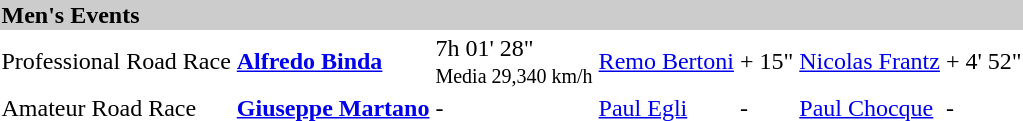<table>
<tr bgcolor="#cccccc">
<td colspan=7><strong>Men's Events</strong></td>
</tr>
<tr>
<td>Professional Road Race<br></td>
<td><strong><a href='#'>Alfredo Binda</a></strong><br><small></small></td>
<td>7h 01' 28"<br><small>Media 29,340 km/h</small></td>
<td><a href='#'>Remo Bertoni</a><br><small></small></td>
<td>+ 15"</td>
<td><a href='#'>Nicolas Frantz</a><br><small></small></td>
<td>+ 4' 52"</td>
</tr>
<tr>
<td>Amateur Road Race</td>
<td><strong><a href='#'>Giuseppe Martano</a></strong><br><small></small></td>
<td>-</td>
<td><a href='#'>Paul Egli</a><br><small></small></td>
<td>-</td>
<td><a href='#'>Paul Chocque</a><br><small></small></td>
<td>-</td>
</tr>
<tr>
</tr>
</table>
